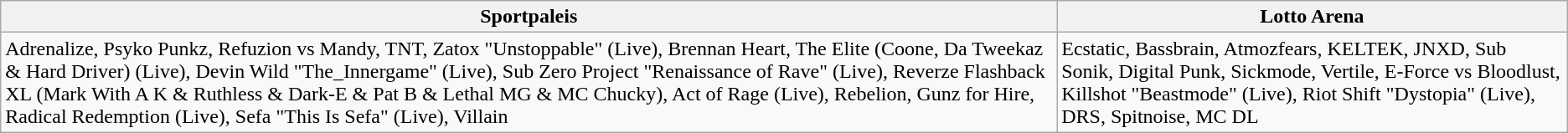<table class="wikitable">
<tr>
<th>Sportpaleis</th>
<th>Lotto Arena</th>
</tr>
<tr>
<td>Adrenalize, Psyko Punkz, Refuzion vs Mandy, TNT, Zatox "Unstoppable" (Live), Brennan Heart, The Elite (Coone, Da Tweekaz & Hard Driver) (Live), Devin Wild "The_Innergame" (Live), Sub Zero Project "Renaissance of Rave" (Live), Reverze Flashback XL (Mark With A K & Ruthless & Dark-E & Pat B & Lethal MG & MC Chucky), Act of Rage (Live), Rebelion, Gunz for Hire, Radical Redemption (Live), Sefa "This Is Sefa" (Live), Villain</td>
<td>Ecstatic, Bassbrain, Atmozfears, KELTEK, JNXD, Sub Sonik, Digital Punk, Sickmode, Vertile, E-Force vs Bloodlust, Killshot "Beastmode" (Live), Riot Shift "Dystopia" (Live), DRS, Spitnoise, MC DL</td>
</tr>
</table>
